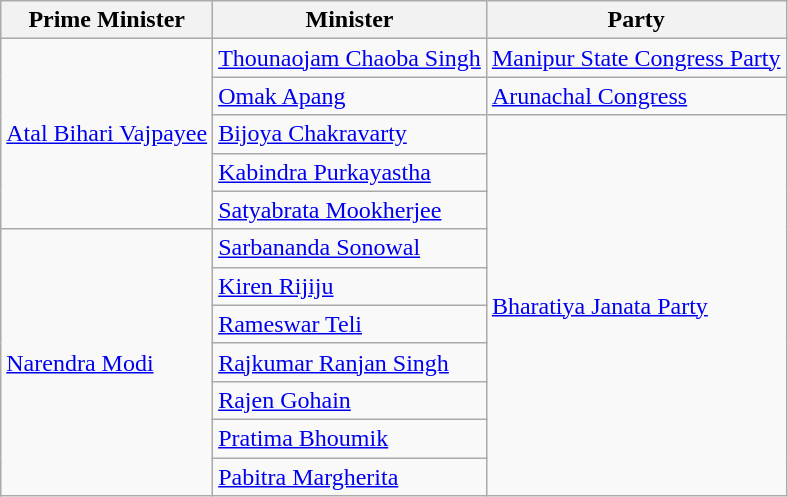<table class="wikitable sortable">
<tr>
<th>Prime Minister</th>
<th>Minister</th>
<th>Party</th>
</tr>
<tr>
<td rowspan="5"><a href='#'>Atal Bihari Vajpayee</a></td>
<td><a href='#'>Thounaojam Chaoba Singh</a></td>
<td><a href='#'>Manipur State Congress Party</a></td>
</tr>
<tr>
<td><a href='#'>Omak Apang</a></td>
<td><a href='#'>Arunachal Congress</a></td>
</tr>
<tr>
<td><a href='#'>Bijoya Chakravarty</a></td>
<td rowspan="10"><a href='#'>Bharatiya Janata Party</a></td>
</tr>
<tr>
<td><a href='#'>Kabindra Purkayastha</a></td>
</tr>
<tr>
<td><a href='#'>Satyabrata Mookherjee</a></td>
</tr>
<tr>
<td rowspan="7"><a href='#'>Narendra Modi</a></td>
<td><a href='#'>Sarbananda Sonowal</a></td>
</tr>
<tr>
<td><a href='#'>Kiren Rijiju</a></td>
</tr>
<tr>
<td><a href='#'>Rameswar Teli</a></td>
</tr>
<tr>
<td><a href='#'>Rajkumar Ranjan Singh</a></td>
</tr>
<tr>
<td><a href='#'>Rajen Gohain</a></td>
</tr>
<tr>
<td><a href='#'>Pratima Bhoumik</a></td>
</tr>
<tr>
<td><a href='#'>Pabitra Margherita</a></td>
</tr>
</table>
